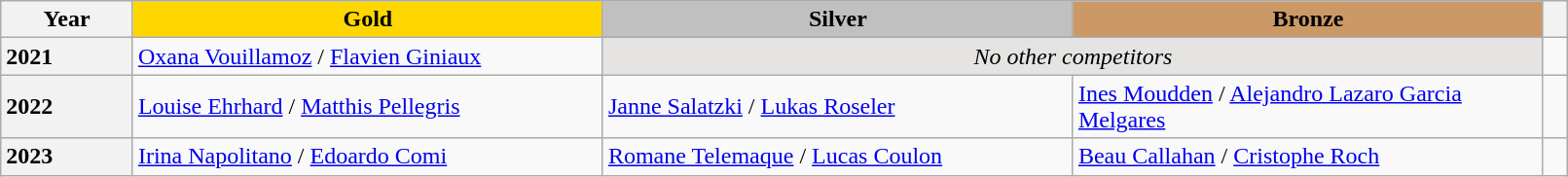<table class="wikitable unsortable" style="text-align:left; width:85%">
<tr>
<th scope="col" style="text-align:center">Year</th>
<td scope="col" style="text-align:center; width:30%; background:gold"><strong>Gold</strong></td>
<td scope="col" style="text-align:center; width:30%; background:silver"><strong>Silver</strong></td>
<td scope="col" style="text-align:center; width:30%; background:#c96"><strong>Bronze</strong></td>
<th scope="col" style="text-align:center"></th>
</tr>
<tr>
<th scope="row" style="text-align:left">2021</th>
<td> <a href='#'>Oxana Vouillamoz</a> / <a href='#'>Flavien Giniaux</a></td>
<td colspan=2 align="center" bgcolor="e5e4e2"><em>No other competitors</em></td>
<td></td>
</tr>
<tr>
<th scope="row" style="text-align:left">2022</th>
<td> <a href='#'>Louise Ehrhard</a> / <a href='#'>Matthis Pellegris</a></td>
<td> <a href='#'>Janne Salatzki</a> / <a href='#'>Lukas Roseler</a></td>
<td> <a href='#'>Ines Moudden</a> / <a href='#'>Alejandro Lazaro Garcia Melgares</a></td>
<td></td>
</tr>
<tr>
<th scope="row" style="text-align:left">2023</th>
<td> <a href='#'>Irina Napolitano</a> / <a href='#'>Edoardo Comi</a></td>
<td> <a href='#'>Romane Telemaque</a> / <a href='#'>Lucas Coulon</a></td>
<td> <a href='#'>Beau Callahan</a> / <a href='#'>Cristophe Roch</a></td>
<td></td>
</tr>
</table>
